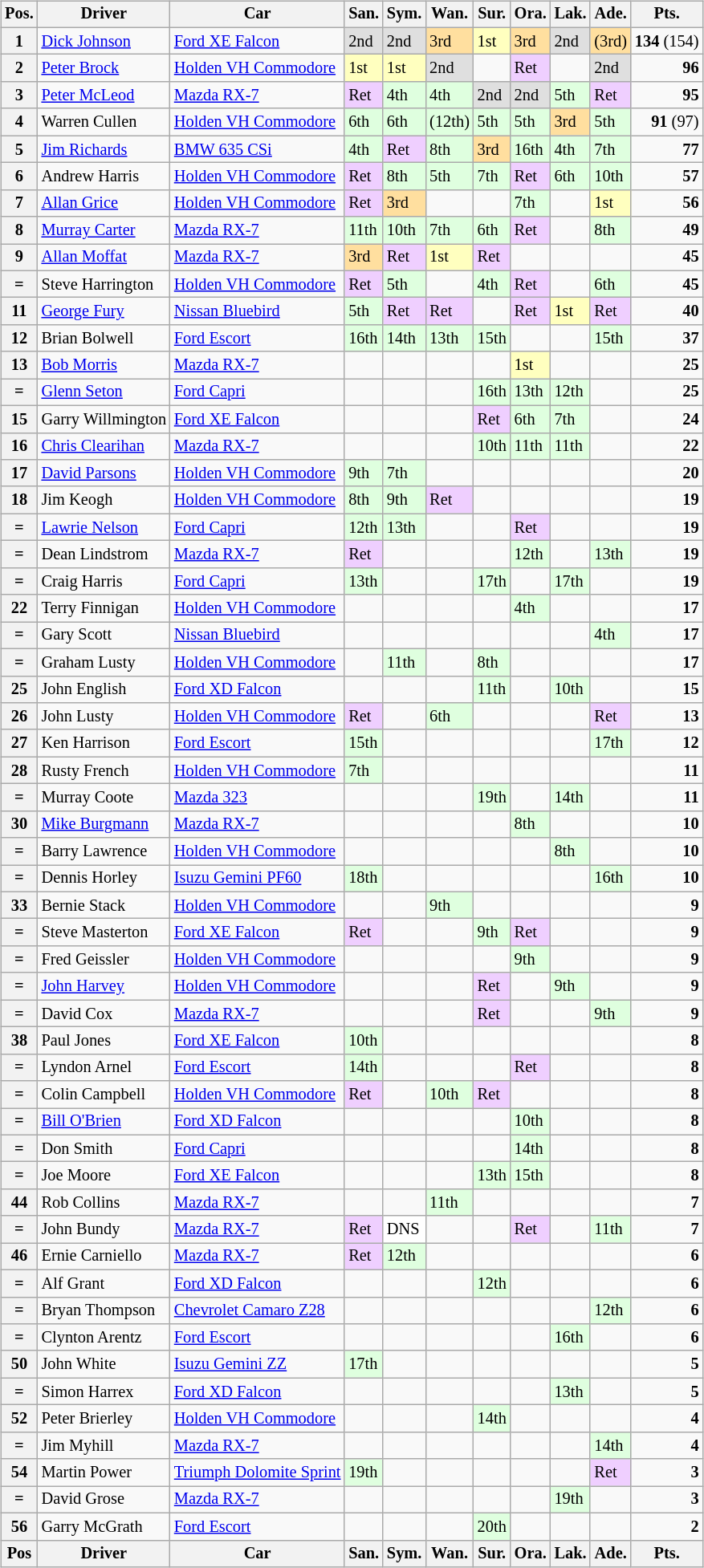<table>
<tr>
<td><br><table class="wikitable" style="font-size: 85%">
<tr>
<th>Pos.</th>
<th>Driver</th>
<th>Car</th>
<th>San.</th>
<th>Sym.</th>
<th>Wan.</th>
<th>Sur.</th>
<th>Ora.</th>
<th>Lak.</th>
<th>Ade.</th>
<th>Pts.</th>
</tr>
<tr>
<th>1</th>
<td><a href='#'>Dick Johnson</a></td>
<td><a href='#'>Ford XE Falcon</a></td>
<td style="background:#dfdfdf;">2nd</td>
<td style="background:#dfdfdf;">2nd</td>
<td style="background:#ffdf9f;">3rd</td>
<td style="background:#ffffbf;">1st</td>
<td style="background:#ffdf9f;">3rd</td>
<td style="background:#dfdfdf;">2nd</td>
<td style="background:#ffdf9f;">(3rd)</td>
<td align="right"><strong>134</strong> (154)</td>
</tr>
<tr>
<th>2</th>
<td><a href='#'>Peter Brock</a></td>
<td><a href='#'>Holden VH Commodore</a></td>
<td style="background:#ffffbf;">1st</td>
<td style="background:#ffffbf;">1st</td>
<td style="background:#dfdfdf;">2nd</td>
<td></td>
<td style="background:#efcfff;">Ret</td>
<td></td>
<td style="background:#dfdfdf;">2nd</td>
<td align="right"><strong>96</strong></td>
</tr>
<tr>
<th>3</th>
<td><a href='#'>Peter McLeod</a></td>
<td><a href='#'>Mazda RX-7</a></td>
<td style="background:#efcfff;">Ret</td>
<td style="background:#dfffdf;">4th</td>
<td style="background:#dfffdf;">4th</td>
<td style="background:#dfdfdf;">2nd</td>
<td style="background:#dfdfdf;">2nd</td>
<td style="background:#dfffdf;">5th</td>
<td style="background:#efcfff;">Ret</td>
<td align="right"><strong>95</strong></td>
</tr>
<tr>
<th>4</th>
<td>Warren Cullen</td>
<td><a href='#'>Holden VH Commodore</a></td>
<td style="background:#dfffdf;">6th</td>
<td style="background:#dfffdf;">6th</td>
<td style="background:#dfffdf;">(12th)</td>
<td style="background:#dfffdf;">5th</td>
<td style="background:#dfffdf;">5th</td>
<td style="background:#ffdf9f;">3rd</td>
<td style="background:#dfffdf;">5th</td>
<td align="right"><strong>91</strong> (97)</td>
</tr>
<tr>
<th>5</th>
<td><a href='#'>Jim Richards</a></td>
<td><a href='#'>BMW 635 CSi</a></td>
<td style="background:#dfffdf;">4th</td>
<td style="background:#efcfff;">Ret</td>
<td style="background:#dfffdf;">8th</td>
<td style="background:#ffdf9f;">3rd</td>
<td style="background:#dfffdf;">16th</td>
<td style="background:#dfffdf;">4th</td>
<td style="background:#dfffdf;">7th</td>
<td align="right"><strong>77</strong></td>
</tr>
<tr>
<th>6</th>
<td>Andrew Harris</td>
<td><a href='#'>Holden VH Commodore</a></td>
<td style="background:#efcfff;">Ret</td>
<td style="background:#dfffdf;">8th</td>
<td style="background:#dfffdf;">5th</td>
<td style="background:#dfffdf;">7th</td>
<td style="background:#efcfff;">Ret</td>
<td style="background:#dfffdf;">6th</td>
<td style="background:#dfffdf;">10th</td>
<td align="right"><strong>57</strong></td>
</tr>
<tr>
<th>7</th>
<td><a href='#'>Allan Grice</a></td>
<td><a href='#'>Holden VH Commodore</a></td>
<td style="background:#efcfff;">Ret</td>
<td style="background:#ffdf9f;">3rd</td>
<td></td>
<td></td>
<td style="background:#dfffdf;">7th</td>
<td></td>
<td style="background:#ffffbf;">1st</td>
<td align="right"><strong>56</strong></td>
</tr>
<tr>
<th>8</th>
<td><a href='#'>Murray Carter</a></td>
<td><a href='#'>Mazda RX-7</a></td>
<td style="background:#dfffdf;">11th</td>
<td style="background:#dfffdf;">10th</td>
<td style="background:#dfffdf;">7th</td>
<td style="background:#dfffdf;">6th</td>
<td style="background:#efcfff;">Ret</td>
<td></td>
<td style="background:#dfffdf;">8th</td>
<td align="right"><strong>49</strong></td>
</tr>
<tr>
<th>9</th>
<td><a href='#'>Allan Moffat</a></td>
<td><a href='#'>Mazda RX-7</a></td>
<td style="background:#ffdf9f;">3rd</td>
<td style="background:#efcfff;">Ret</td>
<td style="background:#ffffbf;">1st</td>
<td style="background:#efcfff;">Ret</td>
<td></td>
<td></td>
<td></td>
<td align="right"><strong>45</strong></td>
</tr>
<tr>
<th>=</th>
<td>Steve Harrington</td>
<td><a href='#'>Holden VH Commodore</a></td>
<td style="background:#efcfff;">Ret</td>
<td style="background:#dfffdf;">5th</td>
<td></td>
<td style="background:#dfffdf;">4th</td>
<td style="background:#efcfff;">Ret</td>
<td></td>
<td style="background:#dfffdf;">6th</td>
<td align="right"><strong>45</strong></td>
</tr>
<tr>
<th>11</th>
<td><a href='#'>George Fury</a></td>
<td><a href='#'>Nissan Bluebird</a></td>
<td style="background:#dfffdf;">5th</td>
<td style="background:#efcfff;">Ret</td>
<td style="background:#efcfff;">Ret</td>
<td></td>
<td style="background:#efcfff;">Ret</td>
<td style="background:#ffffbf;">1st</td>
<td style="background:#efcfff;">Ret</td>
<td align="right"><strong>40</strong></td>
</tr>
<tr>
<th>12</th>
<td>Brian Bolwell</td>
<td><a href='#'>Ford Escort</a></td>
<td style="background:#dfffdf;">16th</td>
<td style="background:#dfffdf;">14th</td>
<td style="background:#dfffdf;">13th</td>
<td style="background:#dfffdf;">15th</td>
<td></td>
<td></td>
<td style="background:#dfffdf;">15th</td>
<td align="right"><strong>37</strong></td>
</tr>
<tr>
<th>13</th>
<td><a href='#'>Bob Morris</a></td>
<td><a href='#'>Mazda RX-7</a></td>
<td></td>
<td></td>
<td></td>
<td></td>
<td style="background:#ffffbf;">1st</td>
<td></td>
<td></td>
<td align="right"><strong>25</strong></td>
</tr>
<tr>
<th>=</th>
<td><a href='#'>Glenn Seton</a></td>
<td><a href='#'>Ford Capri</a></td>
<td></td>
<td></td>
<td></td>
<td style="background:#dfffdf;">16th</td>
<td style="background:#dfffdf;">13th</td>
<td style="background:#dfffdf;">12th</td>
<td></td>
<td align="right"><strong>25</strong></td>
</tr>
<tr>
<th>15</th>
<td>Garry Willmington</td>
<td><a href='#'>Ford XE Falcon</a></td>
<td></td>
<td></td>
<td></td>
<td style="background:#efcfff;">Ret</td>
<td style="background:#dfffdf;">6th</td>
<td style="background:#dfffdf;">7th</td>
<td></td>
<td align="right"><strong>24</strong></td>
</tr>
<tr>
<th>16</th>
<td><a href='#'>Chris Clearihan</a></td>
<td><a href='#'>Mazda RX-7</a></td>
<td></td>
<td></td>
<td></td>
<td style="background:#dfffdf;">10th</td>
<td style="background:#dfffdf;">11th</td>
<td style="background:#dfffdf;">11th</td>
<td></td>
<td align="right"><strong>22</strong></td>
</tr>
<tr>
<th>17</th>
<td><a href='#'>David Parsons</a></td>
<td><a href='#'>Holden VH Commodore</a></td>
<td style="background:#dfffdf;">9th</td>
<td style="background:#dfffdf;">7th</td>
<td></td>
<td></td>
<td></td>
<td></td>
<td></td>
<td align="right"><strong>20</strong></td>
</tr>
<tr>
<th>18</th>
<td>Jim Keogh</td>
<td><a href='#'>Holden VH Commodore</a></td>
<td style="background:#dfffdf;">8th</td>
<td style="background:#dfffdf;">9th</td>
<td style="background:#efcfff;">Ret</td>
<td></td>
<td></td>
<td></td>
<td></td>
<td align="right"><strong>19</strong></td>
</tr>
<tr>
<th>=</th>
<td><a href='#'>Lawrie Nelson</a></td>
<td><a href='#'>Ford Capri</a></td>
<td style="background:#dfffdf;">12th</td>
<td style="background:#dfffdf;">13th</td>
<td></td>
<td></td>
<td style="background:#efcfff;">Ret</td>
<td></td>
<td></td>
<td align="right"><strong>19</strong></td>
</tr>
<tr>
<th>=</th>
<td>Dean Lindstrom</td>
<td><a href='#'>Mazda RX-7</a></td>
<td style="background:#efcfff;">Ret</td>
<td></td>
<td></td>
<td></td>
<td style="background:#dfffdf;">12th</td>
<td></td>
<td style="background:#dfffdf;">13th</td>
<td align="right"><strong>19</strong></td>
</tr>
<tr>
<th>=</th>
<td>Craig Harris</td>
<td><a href='#'>Ford Capri</a></td>
<td style="background:#dfffdf;">13th</td>
<td></td>
<td></td>
<td style="background:#dfffdf;">17th</td>
<td></td>
<td style="background:#dfffdf;">17th</td>
<td></td>
<td align="right"><strong>19</strong></td>
</tr>
<tr>
<th>22</th>
<td>Terry Finnigan</td>
<td><a href='#'>Holden VH Commodore</a></td>
<td></td>
<td></td>
<td></td>
<td></td>
<td style="background:#dfffdf;">4th</td>
<td></td>
<td></td>
<td align="right"><strong>17</strong></td>
</tr>
<tr>
<th>=</th>
<td>Gary Scott</td>
<td><a href='#'>Nissan Bluebird</a></td>
<td></td>
<td></td>
<td></td>
<td></td>
<td></td>
<td></td>
<td style="background:#dfffdf;">4th</td>
<td align="right"><strong>17</strong></td>
</tr>
<tr>
<th>=</th>
<td>Graham Lusty</td>
<td><a href='#'>Holden VH Commodore</a></td>
<td></td>
<td style="background:#dfffdf;">11th</td>
<td></td>
<td style="background:#dfffdf;">8th</td>
<td></td>
<td></td>
<td></td>
<td align="right"><strong>17</strong></td>
</tr>
<tr>
<th>25</th>
<td>John English</td>
<td><a href='#'>Ford XD Falcon</a></td>
<td></td>
<td></td>
<td></td>
<td style="background:#dfffdf;">11th</td>
<td></td>
<td style="background:#dfffdf;">10th</td>
<td></td>
<td align="right"><strong>15</strong></td>
</tr>
<tr>
<th>26</th>
<td>John Lusty</td>
<td><a href='#'>Holden VH Commodore</a></td>
<td style="background:#efcfff;">Ret</td>
<td></td>
<td style="background:#dfffdf;">6th</td>
<td></td>
<td></td>
<td></td>
<td style="background:#efcfff;">Ret</td>
<td align="right"><strong>13</strong></td>
</tr>
<tr>
<th>27</th>
<td>Ken Harrison</td>
<td><a href='#'>Ford Escort</a></td>
<td style="background:#dfffdf;">15th</td>
<td></td>
<td></td>
<td></td>
<td></td>
<td></td>
<td style="background:#dfffdf;">17th</td>
<td align="right"><strong>12</strong></td>
</tr>
<tr>
<th>28</th>
<td>Rusty French</td>
<td><a href='#'>Holden VH Commodore</a></td>
<td style="background:#dfffdf;">7th</td>
<td></td>
<td></td>
<td></td>
<td></td>
<td></td>
<td></td>
<td align="right"><strong>11</strong></td>
</tr>
<tr>
<th>=</th>
<td>Murray Coote</td>
<td><a href='#'>Mazda 323</a></td>
<td></td>
<td></td>
<td></td>
<td style="background:#dfffdf;">19th</td>
<td></td>
<td style="background:#dfffdf;">14th</td>
<td></td>
<td align="right"><strong>11</strong></td>
</tr>
<tr>
<th>30</th>
<td><a href='#'>Mike Burgmann</a></td>
<td><a href='#'>Mazda RX-7</a></td>
<td></td>
<td></td>
<td></td>
<td></td>
<td style="background:#dfffdf;">8th</td>
<td></td>
<td></td>
<td align="right"><strong>10</strong></td>
</tr>
<tr>
<th>=</th>
<td>Barry Lawrence</td>
<td><a href='#'>Holden VH Commodore</a></td>
<td></td>
<td></td>
<td></td>
<td></td>
<td></td>
<td style="background:#dfffdf;">8th</td>
<td></td>
<td align="right"><strong>10</strong></td>
</tr>
<tr>
<th>=</th>
<td>Dennis Horley</td>
<td><a href='#'>Isuzu Gemini PF60</a></td>
<td style="background:#dfffdf;">18th</td>
<td></td>
<td></td>
<td></td>
<td></td>
<td></td>
<td style="background:#dfffdf;">16th</td>
<td align="right"><strong>10</strong></td>
</tr>
<tr>
<th>33</th>
<td>Bernie Stack</td>
<td><a href='#'>Holden VH Commodore</a></td>
<td></td>
<td></td>
<td style="background:#dfffdf;">9th</td>
<td></td>
<td></td>
<td></td>
<td></td>
<td align="right"><strong>9</strong></td>
</tr>
<tr>
<th>=</th>
<td>Steve Masterton</td>
<td><a href='#'>Ford XE Falcon</a></td>
<td style="background:#efcfff;">Ret</td>
<td></td>
<td></td>
<td style="background:#dfffdf;">9th</td>
<td style="background:#efcfff;">Ret</td>
<td></td>
<td></td>
<td align="right"><strong>9</strong></td>
</tr>
<tr>
<th>=</th>
<td>Fred Geissler</td>
<td><a href='#'>Holden VH Commodore</a></td>
<td></td>
<td></td>
<td></td>
<td></td>
<td style="background:#dfffdf;">9th</td>
<td></td>
<td></td>
<td align="right"><strong>9</strong></td>
</tr>
<tr>
<th>=</th>
<td><a href='#'>John Harvey</a></td>
<td><a href='#'>Holden VH Commodore</a></td>
<td></td>
<td></td>
<td></td>
<td style="background:#efcfff;">Ret</td>
<td></td>
<td style="background:#dfffdf;">9th</td>
<td></td>
<td align="right"><strong>9</strong></td>
</tr>
<tr>
<th>=</th>
<td>David Cox</td>
<td><a href='#'>Mazda RX-7</a></td>
<td></td>
<td></td>
<td></td>
<td style="background:#efcfff;">Ret</td>
<td></td>
<td></td>
<td style="background:#dfffdf;">9th</td>
<td align="right"><strong>9</strong></td>
</tr>
<tr>
<th>38</th>
<td>Paul Jones</td>
<td><a href='#'>Ford XE Falcon</a></td>
<td style="background:#dfffdf;">10th</td>
<td></td>
<td></td>
<td></td>
<td></td>
<td></td>
<td></td>
<td align="right"><strong>8</strong></td>
</tr>
<tr>
<th>=</th>
<td>Lyndon Arnel</td>
<td><a href='#'>Ford Escort</a></td>
<td style="background:#dfffdf;">14th</td>
<td></td>
<td></td>
<td></td>
<td style="background:#efcfff;">Ret</td>
<td></td>
<td></td>
<td align="right"><strong>8</strong></td>
</tr>
<tr>
<th>=</th>
<td>Colin Campbell</td>
<td><a href='#'>Holden VH Commodore</a></td>
<td style="background:#efcfff;">Ret</td>
<td></td>
<td style="background:#dfffdf;">10th</td>
<td style="background:#efcfff;">Ret</td>
<td></td>
<td></td>
<td></td>
<td align="right"><strong>8</strong></td>
</tr>
<tr>
<th>=</th>
<td><a href='#'>Bill O'Brien</a></td>
<td><a href='#'>Ford XD Falcon</a></td>
<td></td>
<td></td>
<td></td>
<td></td>
<td style="background:#dfffdf;">10th</td>
<td></td>
<td></td>
<td align="right"><strong>8</strong></td>
</tr>
<tr>
<th>=</th>
<td>Don Smith</td>
<td><a href='#'>Ford Capri</a></td>
<td></td>
<td></td>
<td></td>
<td></td>
<td style="background:#dfffdf;">14th</td>
<td></td>
<td></td>
<td align="right"><strong>8</strong></td>
</tr>
<tr>
<th>=</th>
<td>Joe Moore</td>
<td><a href='#'>Ford XE Falcon</a></td>
<td></td>
<td></td>
<td></td>
<td style="background:#dfffdf;">13th</td>
<td style="background:#dfffdf;">15th</td>
<td></td>
<td></td>
<td align="right"><strong>8</strong></td>
</tr>
<tr>
<th>44</th>
<td>Rob Collins</td>
<td><a href='#'>Mazda RX-7</a></td>
<td></td>
<td></td>
<td style="background:#dfffdf;">11th</td>
<td></td>
<td></td>
<td></td>
<td></td>
<td align="right"><strong>7</strong></td>
</tr>
<tr>
<th>=</th>
<td>John Bundy</td>
<td><a href='#'>Mazda RX-7</a></td>
<td style="background:#efcfff;">Ret</td>
<td style="background:#ffffff;">DNS</td>
<td></td>
<td></td>
<td style="background:#efcfff;">Ret</td>
<td></td>
<td style="background:#dfffdf;">11th</td>
<td align="right"><strong>7</strong></td>
</tr>
<tr>
<th>46</th>
<td>Ernie Carniello</td>
<td><a href='#'>Mazda RX-7</a></td>
<td style="background:#efcfff;">Ret</td>
<td style="background:#dfffdf;">12th</td>
<td></td>
<td></td>
<td></td>
<td></td>
<td></td>
<td align="right"><strong>6</strong></td>
</tr>
<tr>
<th>=</th>
<td>Alf Grant</td>
<td><a href='#'>Ford XD Falcon</a></td>
<td></td>
<td></td>
<td></td>
<td style="background:#dfffdf;">12th</td>
<td></td>
<td></td>
<td></td>
<td align="right"><strong>6</strong></td>
</tr>
<tr>
<th>=</th>
<td>Bryan Thompson</td>
<td><a href='#'>Chevrolet Camaro Z28</a></td>
<td></td>
<td></td>
<td></td>
<td></td>
<td></td>
<td></td>
<td style="background:#dfffdf;">12th</td>
<td align="right"><strong>6</strong></td>
</tr>
<tr>
<th>=</th>
<td>Clynton Arentz</td>
<td><a href='#'>Ford Escort</a></td>
<td></td>
<td></td>
<td></td>
<td></td>
<td></td>
<td style="background:#dfffdf;">16th</td>
<td></td>
<td align="right"><strong>6</strong></td>
</tr>
<tr>
<th>50</th>
<td>John White</td>
<td><a href='#'>Isuzu Gemini ZZ</a></td>
<td style="background:#dfffdf;">17th</td>
<td></td>
<td></td>
<td></td>
<td></td>
<td></td>
<td></td>
<td align="right"><strong>5</strong></td>
</tr>
<tr>
<th>=</th>
<td>Simon Harrex</td>
<td><a href='#'>Ford XD Falcon</a></td>
<td></td>
<td></td>
<td></td>
<td></td>
<td></td>
<td style="background:#dfffdf;">13th</td>
<td></td>
<td align="right"><strong>5</strong></td>
</tr>
<tr>
<th>52</th>
<td>Peter Brierley</td>
<td><a href='#'>Holden VH Commodore</a></td>
<td></td>
<td></td>
<td></td>
<td style="background:#dfffdf;">14th</td>
<td></td>
<td></td>
<td></td>
<td align="right"><strong>4</strong></td>
</tr>
<tr>
<th>=</th>
<td>Jim Myhill</td>
<td><a href='#'>Mazda RX-7</a></td>
<td></td>
<td></td>
<td></td>
<td></td>
<td></td>
<td></td>
<td style="background:#dfffdf;">14th</td>
<td align="right"><strong>4</strong></td>
</tr>
<tr>
<th>54</th>
<td>Martin Power</td>
<td><a href='#'>Triumph Dolomite Sprint</a></td>
<td style="background:#dfffdf;">19th</td>
<td></td>
<td></td>
<td></td>
<td></td>
<td></td>
<td style="background:#efcfff;">Ret</td>
<td align="right"><strong>3</strong></td>
</tr>
<tr>
<th>=</th>
<td>David Grose</td>
<td><a href='#'>Mazda RX-7</a></td>
<td></td>
<td></td>
<td></td>
<td></td>
<td></td>
<td style="background:#dfffdf;">19th</td>
<td></td>
<td align="right"><strong>3</strong></td>
</tr>
<tr>
<th>56</th>
<td>Garry McGrath</td>
<td><a href='#'>Ford Escort</a></td>
<td></td>
<td></td>
<td></td>
<td style="background:#dfffdf;">20th</td>
<td></td>
<td></td>
<td></td>
<td align="right"><strong>2</strong></td>
</tr>
<tr style="background: #f9f9f9" valign="top">
<th>Pos</th>
<th>Driver</th>
<th>Car</th>
<th>San.</th>
<th>Sym.</th>
<th>Wan.</th>
<th>Sur.</th>
<th>Ora.</th>
<th>Lak.</th>
<th>Ade.</th>
<th>Pts.</th>
</tr>
</table>
</td>
<td valign="top"><br></td>
</tr>
</table>
